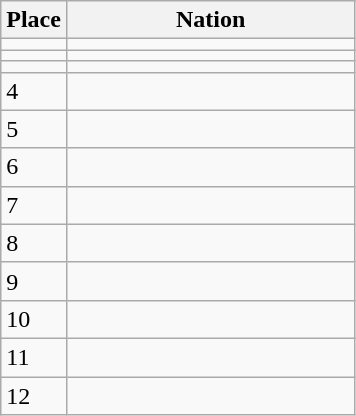<table class=wikitable style=text-align:left>
<tr>
<th width=35>Place</th>
<th width=185>Nation</th>
</tr>
<tr>
<td></td>
<td style=text-align:left></td>
</tr>
<tr>
<td></td>
<td style=text-align:left></td>
</tr>
<tr>
<td></td>
<td style=text-align:left></td>
</tr>
<tr>
<td style=text-align:left>4</td>
<td></td>
</tr>
<tr>
<td style=text-align:left>5</td>
<td></td>
</tr>
<tr>
<td style=text-align:left>6</td>
<td></td>
</tr>
<tr>
<td style=text-align:left>7</td>
<td></td>
</tr>
<tr>
<td style=text-align:left>8</td>
<td></td>
</tr>
<tr>
<td style=text-align:left>9</td>
<td></td>
</tr>
<tr>
<td style=text-align:left>10</td>
<td></td>
</tr>
<tr>
<td style=text-align:left>11</td>
<td></td>
</tr>
<tr>
<td style=text-align:left>12</td>
<td></td>
</tr>
</table>
